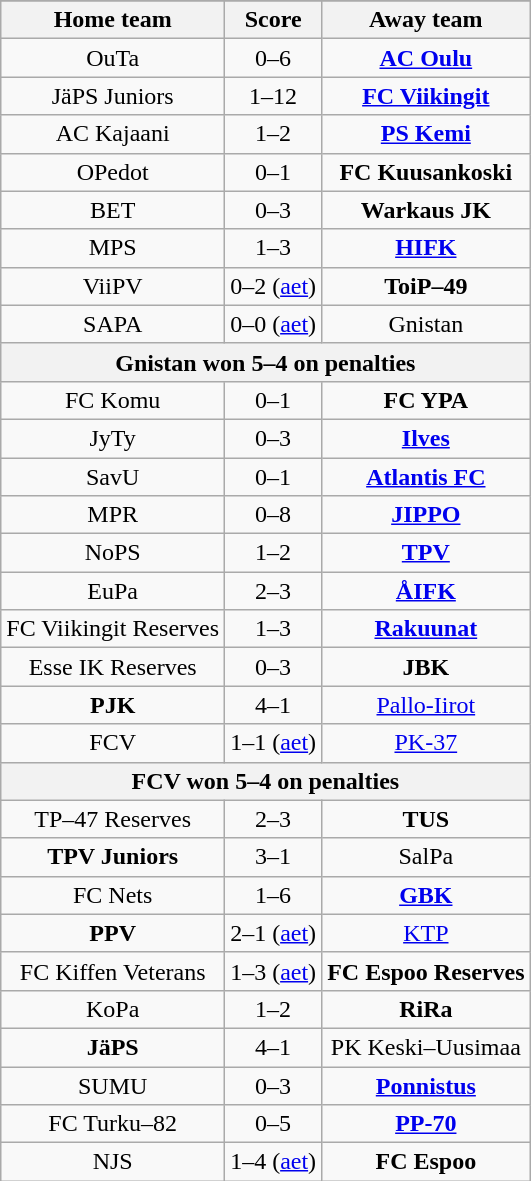<table class="wikitable" style="text-align: center">
<tr>
</tr>
<tr>
<th>Home team</th>
<th>Score</th>
<th>Away team</th>
</tr>
<tr>
<td>OuTa</td>
<td>0–6</td>
<td><strong><a href='#'>AC Oulu</a></strong></td>
</tr>
<tr>
<td>JäPS Juniors</td>
<td>1–12</td>
<td><strong><a href='#'>FC Viikingit</a></strong></td>
</tr>
<tr>
<td>AC Kajaani</td>
<td>1–2</td>
<td><strong><a href='#'>PS Kemi</a></strong></td>
</tr>
<tr>
<td>OPedot</td>
<td>0–1</td>
<td><strong>FC Kuusankoski</strong></td>
</tr>
<tr>
<td>BET</td>
<td>0–3</td>
<td><strong>Warkaus JK</strong></td>
</tr>
<tr>
<td>MPS</td>
<td>1–3</td>
<td><strong><a href='#'>HIFK</a></strong></td>
</tr>
<tr>
<td>ViiPV</td>
<td>0–2 (<a href='#'>aet</a>)</td>
<td><strong>ToiP–49</strong></td>
</tr>
<tr>
<td>SAPA</td>
<td>0–0 (<a href='#'>aet</a>)</td>
<td>Gnistan</td>
</tr>
<tr>
<th colspan=3>Gnistan won 5–4 on penalties</th>
</tr>
<tr>
<td>FC Komu</td>
<td>0–1</td>
<td><strong>FC YPA</strong></td>
</tr>
<tr>
<td>JyTy</td>
<td>0–3</td>
<td><strong><a href='#'>Ilves</a></strong></td>
</tr>
<tr>
<td>SavU</td>
<td>0–1</td>
<td><strong><a href='#'>Atlantis FC</a></strong></td>
</tr>
<tr>
<td>MPR</td>
<td>0–8</td>
<td><strong><a href='#'>JIPPO</a></strong></td>
</tr>
<tr>
<td>NoPS</td>
<td>1–2</td>
<td><strong><a href='#'>TPV</a></strong></td>
</tr>
<tr>
<td>EuPa</td>
<td>2–3</td>
<td><strong><a href='#'>ÅIFK</a></strong></td>
</tr>
<tr>
<td>FC Viikingit Reserves</td>
<td>1–3</td>
<td><strong><a href='#'>Rakuunat</a></strong></td>
</tr>
<tr>
<td>Esse IK Reserves</td>
<td>0–3</td>
<td><strong>JBK</strong></td>
</tr>
<tr>
<td><strong>PJK</strong></td>
<td>4–1</td>
<td><a href='#'>Pallo-Iirot</a></td>
</tr>
<tr>
<td>FCV</td>
<td>1–1 (<a href='#'>aet</a>)</td>
<td><a href='#'>PK-37</a></td>
</tr>
<tr>
<th colspan=3>FCV won 5–4 on penalties</th>
</tr>
<tr>
<td>TP–47 Reserves</td>
<td>2–3</td>
<td><strong>TUS</strong></td>
</tr>
<tr>
<td><strong>TPV Juniors</strong></td>
<td>3–1</td>
<td>SalPa</td>
</tr>
<tr>
<td>FC Nets</td>
<td>1–6</td>
<td><strong><a href='#'>GBK</a></strong></td>
</tr>
<tr>
<td><strong>PPV</strong></td>
<td>2–1 (<a href='#'>aet</a>)</td>
<td><a href='#'>KTP</a></td>
</tr>
<tr>
<td>FC Kiffen Veterans</td>
<td>1–3 (<a href='#'>aet</a>)</td>
<td><strong>FC Espoo Reserves</strong></td>
</tr>
<tr>
<td>KoPa</td>
<td>1–2</td>
<td><strong>RiRa</strong></td>
</tr>
<tr>
<td><strong>JäPS</strong></td>
<td>4–1</td>
<td>PK Keski–Uusimaa</td>
</tr>
<tr>
<td>SUMU</td>
<td>0–3</td>
<td><strong><a href='#'>Ponnistus</a></strong></td>
</tr>
<tr>
<td>FC Turku–82</td>
<td>0–5</td>
<td><strong><a href='#'>PP-70</a></strong></td>
</tr>
<tr>
<td>NJS</td>
<td>1–4 (<a href='#'>aet</a>)</td>
<td><strong>FC Espoo</strong></td>
</tr>
</table>
